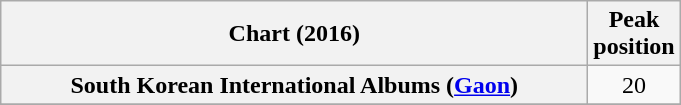<table class="wikitable sortable plainrowheaders" style="text-align:center">
<tr>
<th scope="col" style="width:24em;">Chart (2016)</th>
<th scope="col">Peak<br>position</th>
</tr>
<tr>
<th scope="row">South Korean International Albums (<a href='#'>Gaon</a>)</th>
<td>20</td>
</tr>
<tr>
</tr>
</table>
